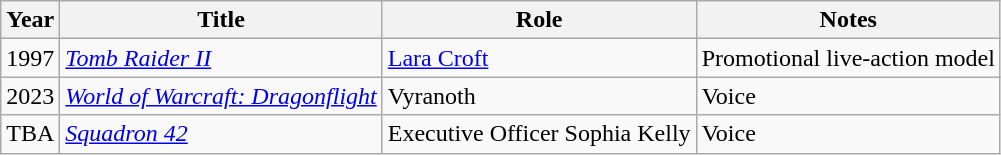<table class = "wikitable sortable">
<tr>
<th>Year</th>
<th>Title</th>
<th>Role</th>
<th class = "unsortable">Notes</th>
</tr>
<tr>
<td>1997</td>
<td><em><a href='#'>Tomb Raider II</a></em></td>
<td><a href='#'>Lara Croft</a></td>
<td>Promotional live-action model</td>
</tr>
<tr>
<td>2023</td>
<td><em><a href='#'>World of Warcraft: Dragonflight</a></em></td>
<td>Vyranoth</td>
<td>Voice</td>
</tr>
<tr>
<td>TBA</td>
<td><em><a href='#'>Squadron 42</a></em></td>
<td>Executive Officer Sophia Kelly</td>
<td>Voice</td>
</tr>
</table>
